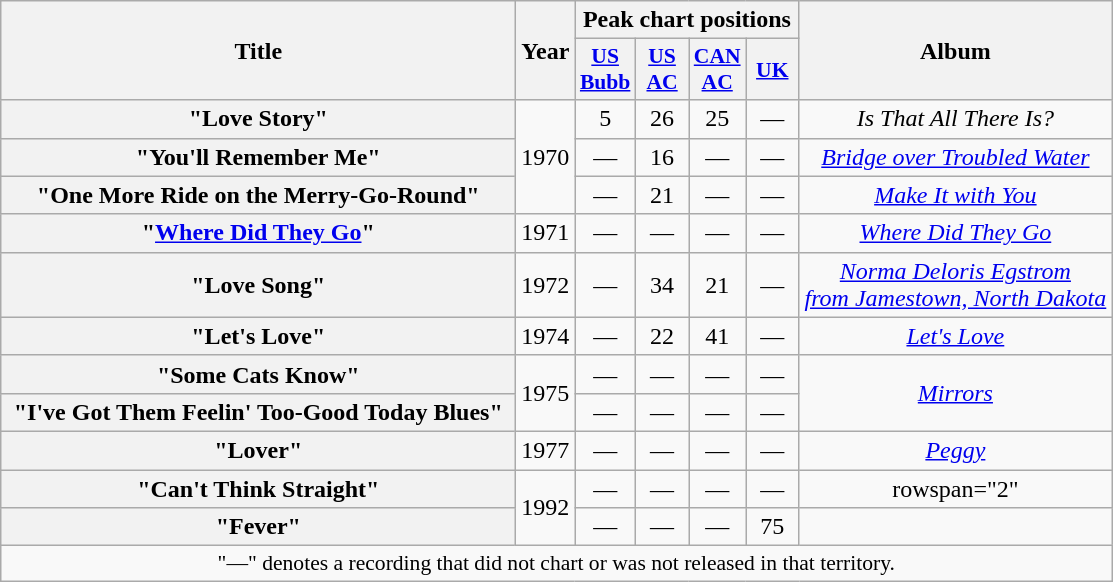<table class="wikitable plainrowheaders" style="text-align:center;" border="1">
<tr>
<th scope="col" rowspan="2" style="width:21em;">Title</th>
<th scope="col" rowspan="2">Year</th>
<th scope="col" colspan="4">Peak chart positions</th>
<th scope="col" rowspan="2">Album</th>
</tr>
<tr>
<th scope="col" style="width:2em;font-size:90%;"><a href='#'>US Bubb</a><br></th>
<th scope="col" style="width:2em;font-size:90%;"><a href='#'>US AC</a><br></th>
<th scope="col" style="width:2em;font-size:90%;"><a href='#'>CAN AC</a><br></th>
<th scope="col" style="width:2em;font-size:90%;"><a href='#'>UK</a><br></th>
</tr>
<tr>
<th scope="row">"Love Story"</th>
<td rowspan="3">1970</td>
<td>5</td>
<td>26</td>
<td>25</td>
<td>—</td>
<td><em>Is That All There Is?</em></td>
</tr>
<tr>
<th scope="row">"You'll Remember Me"</th>
<td>—</td>
<td>16</td>
<td>—</td>
<td>—</td>
<td><em><a href='#'>Bridge over Troubled Water</a></em></td>
</tr>
<tr>
<th scope="row">"One More Ride on the Merry-Go-Round"</th>
<td>—</td>
<td>21</td>
<td>—</td>
<td>—</td>
<td><em><a href='#'>Make It with You</a></em></td>
</tr>
<tr>
<th scope="row">"<a href='#'>Where Did They Go</a>"</th>
<td>1971</td>
<td>—</td>
<td>—</td>
<td>—</td>
<td>—</td>
<td><em><a href='#'>Where Did They Go</a></em></td>
</tr>
<tr>
<th scope="row">"Love Song"</th>
<td>1972</td>
<td>—</td>
<td>34</td>
<td>21</td>
<td>—</td>
<td><em><a href='#'>Norma Deloris Egstrom<br>from Jamestown, North Dakota</a></em></td>
</tr>
<tr>
<th scope="row">"Let's Love"</th>
<td>1974</td>
<td>—</td>
<td>22</td>
<td>41</td>
<td>—</td>
<td><em><a href='#'>Let's Love</a></em></td>
</tr>
<tr>
<th scope="row">"Some Cats Know"</th>
<td rowspan="2">1975</td>
<td>—</td>
<td>—</td>
<td>—</td>
<td>—</td>
<td rowspan="2"><em><a href='#'>Mirrors</a></em></td>
</tr>
<tr>
<th scope="row">"I've Got Them Feelin' Too-Good Today Blues"</th>
<td>—</td>
<td>—</td>
<td>—</td>
<td>—</td>
</tr>
<tr>
<th scope="row">"Lover" </th>
<td>1977</td>
<td>—</td>
<td>—</td>
<td>—</td>
<td>—</td>
<td><em><a href='#'>Peggy</a></em></td>
</tr>
<tr>
<th scope="row">"Can't Think Straight" </th>
<td rowspan="2">1992</td>
<td>—</td>
<td>—</td>
<td>—</td>
<td>—</td>
<td>rowspan="2" </td>
</tr>
<tr>
<th scope="row">"Fever" </th>
<td>—</td>
<td>—</td>
<td>—</td>
<td>75</td>
</tr>
<tr>
<td colspan="7" style="font-size:90%">"—" denotes a recording that did not chart or was not released in that territory.</td>
</tr>
</table>
